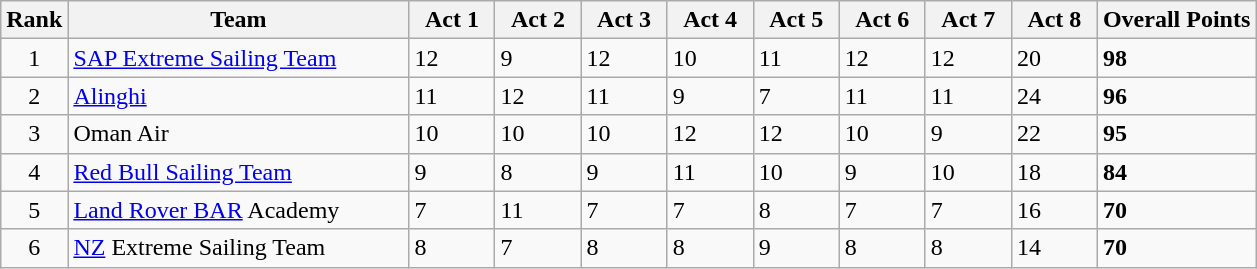<table class="wikitable">
<tr>
<th>Rank</th>
<th width=220>Team</th>
<th width=50>Act 1 </th>
<th width=50>Act 2 </th>
<th width=50>Act 3 </th>
<th width=50>Act 4 </th>
<th width=50>Act 5 </th>
<th width=50>Act 6 </th>
<th width=50>Act 7 </th>
<th width=50>Act 8 </th>
<th>Overall Points</th>
</tr>
<tr>
<td style="text-align:center;">1</td>
<td> <a href='#'>SAP Extreme Sailing Team</a></td>
<td>12</td>
<td>9</td>
<td>12</td>
<td>10</td>
<td>11</td>
<td>12</td>
<td>12</td>
<td>20</td>
<td><strong>98</strong></td>
</tr>
<tr>
<td style="text-align:center;">2</td>
<td> <a href='#'>Alinghi</a></td>
<td>11</td>
<td>12</td>
<td>11</td>
<td>9</td>
<td>7</td>
<td>11</td>
<td>11</td>
<td>24</td>
<td><strong>96</strong></td>
</tr>
<tr>
<td style="text-align:center;">3</td>
<td> Oman Air</td>
<td>10</td>
<td>10</td>
<td>10</td>
<td>12</td>
<td>12</td>
<td>10</td>
<td>9</td>
<td>22</td>
<td><strong>95</strong></td>
</tr>
<tr>
<td style="text-align:center;">4</td>
<td> <a href='#'>Red Bull Sailing Team</a></td>
<td>9</td>
<td>8</td>
<td>9</td>
<td>11</td>
<td>10</td>
<td>9</td>
<td>10</td>
<td>18</td>
<td><strong>84</strong></td>
</tr>
<tr>
<td style="text-align:center;">5</td>
<td> <a href='#'>Land Rover BAR</a> Academy</td>
<td>7</td>
<td>11</td>
<td>7</td>
<td>7</td>
<td>8</td>
<td>7</td>
<td>7</td>
<td>16</td>
<td><strong>70</strong></td>
</tr>
<tr>
<td style="text-align:center;">6</td>
<td> <a href='#'>NZ</a> Extreme Sailing Team</td>
<td>8</td>
<td>7</td>
<td>8</td>
<td>8</td>
<td>9</td>
<td>8</td>
<td>8</td>
<td>14</td>
<td><strong>70</strong></td>
</tr>
</table>
